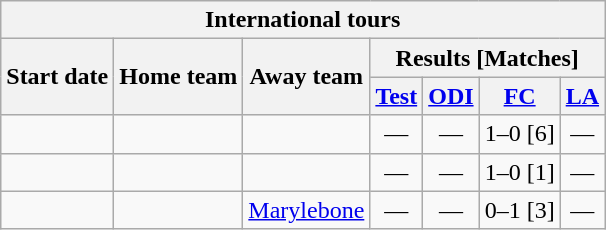<table class="wikitable">
<tr>
<th colspan="7">International tours</th>
</tr>
<tr>
<th rowspan="2">Start date</th>
<th rowspan="2">Home team</th>
<th rowspan="2">Away team</th>
<th colspan="4">Results [Matches]</th>
</tr>
<tr>
<th><a href='#'>Test</a></th>
<th><a href='#'>ODI</a></th>
<th><a href='#'>FC</a></th>
<th><a href='#'>LA</a></th>
</tr>
<tr>
<td><a href='#'></a></td>
<td></td>
<td></td>
<td ; style="text-align:center">—</td>
<td ; style="text-align:center">—</td>
<td>1–0 [6]</td>
<td ; style="text-align:center">—</td>
</tr>
<tr>
<td><a href='#'></a></td>
<td></td>
<td></td>
<td ; style="text-align:center">—</td>
<td ; style="text-align:center">—</td>
<td>1–0 [1]</td>
<td ; style="text-align:center">—</td>
</tr>
<tr>
<td><a href='#'></a></td>
<td></td>
<td><a href='#'>Marylebone</a></td>
<td ; style="text-align:center">—</td>
<td ; style="text-align:center">—</td>
<td>0–1 [3]</td>
<td ; style="text-align:center">—</td>
</tr>
</table>
